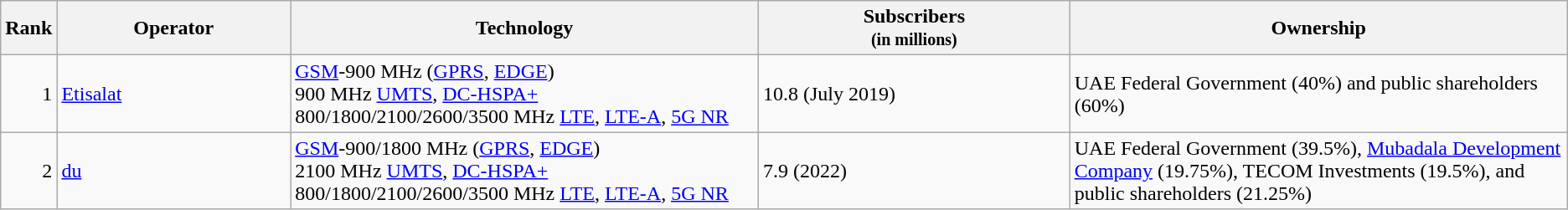<table class="wikitable">
<tr>
<th style="width:3%;">Rank</th>
<th style="width:15%;">Operator</th>
<th style="width:30%;">Technology</th>
<th style="width:20%;">Subscribers<br><small>(in millions)</small></th>
<th style="width:32%;">Ownership</th>
</tr>
<tr>
<td align=right>1</td>
<td><a href='#'>Etisalat</a></td>
<td><a href='#'>GSM</a>-900 MHz (<a href='#'>GPRS</a>, <a href='#'>EDGE</a>)<br>900 MHz <a href='#'>UMTS</a>, <a href='#'>DC-HSPA+</a><br>800/1800/2100/2600/3500 MHz <a href='#'>LTE</a>, <a href='#'>LTE-A</a>, <a href='#'>5G NR</a></td>
<td>10.8 (July 2019)</td>
<td>UAE Federal Government (40%) and public shareholders (60%)</td>
</tr>
<tr>
<td align=right>2</td>
<td><a href='#'>du</a></td>
<td><a href='#'>GSM</a>-900/1800 MHz (<a href='#'>GPRS</a>, <a href='#'>EDGE</a>)<br>2100 MHz <a href='#'>UMTS</a>, <a href='#'>DC-HSPA+</a><br>800/1800/2100/2600/3500 MHz <a href='#'>LTE</a>, <a href='#'>LTE-A</a>, <a href='#'>5G NR</a></td>
<td>7.9 (2022)</td>
<td>UAE Federal Government (39.5%), <a href='#'>Mubadala Development Company</a> (19.75%), TECOM Investments (19.5%), and public shareholders (21.25%)</td>
</tr>
</table>
